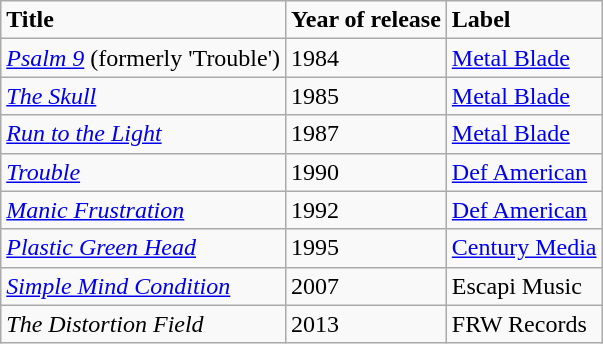<table class="wikitable">
<tr>
<td><strong>Title</strong></td>
<td><strong>Year of release</strong></td>
<td><strong>Label</strong></td>
</tr>
<tr>
<td><em><a href='#'>Psalm 9</a></em> (formerly 'Trouble')</td>
<td>1984</td>
<td><a href='#'>Metal Blade</a></td>
</tr>
<tr>
<td><em><a href='#'>The Skull</a></em></td>
<td>1985</td>
<td><a href='#'>Metal Blade</a></td>
</tr>
<tr>
<td><em><a href='#'>Run to the Light</a></em></td>
<td>1987</td>
<td><a href='#'>Metal Blade</a></td>
</tr>
<tr>
<td><em><a href='#'>Trouble</a></em></td>
<td>1990</td>
<td><a href='#'>Def American</a></td>
</tr>
<tr>
<td><em><a href='#'>Manic Frustration</a></em></td>
<td>1992</td>
<td><a href='#'>Def American</a></td>
</tr>
<tr>
<td><em><a href='#'>Plastic Green Head</a></em></td>
<td>1995</td>
<td><a href='#'>Century Media</a></td>
</tr>
<tr>
<td><em><a href='#'>Simple Mind Condition</a></em></td>
<td>2007</td>
<td Escapi Music Group>Escapi Music</td>
</tr>
<tr>
<td><em>The Distortion Field</em></td>
<td>2013</td>
<td>FRW Records</td>
</tr>
</table>
